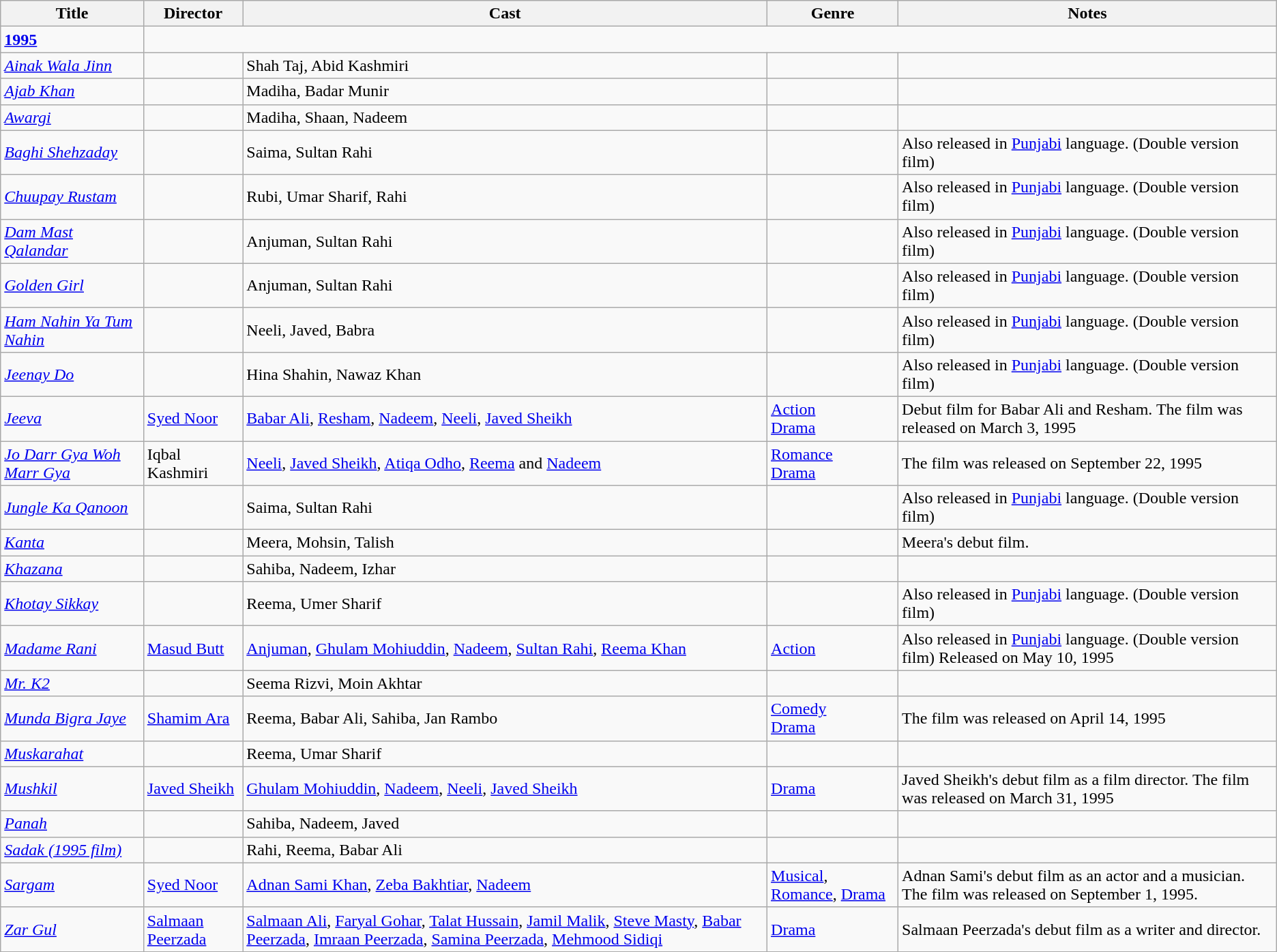<table class="wikitable">
<tr>
<th>Title</th>
<th>Director</th>
<th>Cast</th>
<th>Genre</th>
<th>Notes</th>
</tr>
<tr>
<td><strong><a href='#'>1995</a></strong></td>
</tr>
<tr>
<td><em><a href='#'>Ainak Wala Jinn</a></em></td>
<td></td>
<td>Shah Taj, Abid Kashmiri</td>
<td></td>
<td></td>
</tr>
<tr>
<td><em><a href='#'>Ajab Khan</a></em></td>
<td></td>
<td>Madiha, Badar Munir</td>
<td></td>
<td></td>
</tr>
<tr>
<td><em><a href='#'>Awargi</a></em></td>
<td></td>
<td>Madiha, Shaan, Nadeem</td>
<td></td>
<td></td>
</tr>
<tr>
<td><em><a href='#'>Baghi Shehzaday</a></em></td>
<td></td>
<td>Saima, Sultan Rahi</td>
<td></td>
<td>Also released in <a href='#'>Punjabi</a> language. (Double version film)</td>
</tr>
<tr>
<td><em><a href='#'>Chuupay Rustam</a></em></td>
<td></td>
<td>Rubi, Umar Sharif, Rahi</td>
<td></td>
<td>Also released in <a href='#'>Punjabi</a> language. (Double version film)</td>
</tr>
<tr>
<td><em><a href='#'>Dam Mast Qalandar</a></em></td>
<td></td>
<td>Anjuman, Sultan Rahi</td>
<td></td>
<td>Also released in <a href='#'>Punjabi</a> language. (Double version film)</td>
</tr>
<tr>
<td><em><a href='#'>Golden Girl</a></em></td>
<td></td>
<td>Anjuman, Sultan Rahi</td>
<td></td>
<td>Also released in <a href='#'>Punjabi</a> language. (Double version film)</td>
</tr>
<tr>
<td><em><a href='#'>Ham Nahin Ya Tum Nahin</a></em></td>
<td></td>
<td>Neeli, Javed, Babra</td>
<td></td>
<td>Also released in <a href='#'>Punjabi</a> language. (Double version film)</td>
</tr>
<tr>
<td><em><a href='#'>Jeenay Do</a></em></td>
<td></td>
<td>Hina Shahin, Nawaz Khan</td>
<td></td>
<td>Also released in <a href='#'>Punjabi</a> language. (Double version film)</td>
</tr>
<tr>
<td><em><a href='#'>Jeeva</a></em></td>
<td><a href='#'>Syed Noor</a></td>
<td><a href='#'>Babar Ali</a>, <a href='#'>Resham</a>, <a href='#'>Nadeem</a>, <a href='#'>Neeli</a>, <a href='#'>Javed Sheikh</a></td>
<td><a href='#'>Action</a><br><a href='#'>Drama</a></td>
<td>Debut film for Babar Ali and Resham. The film was released on March 3, 1995</td>
</tr>
<tr>
<td><em><a href='#'>Jo Darr Gya Woh Marr Gya</a></em></td>
<td>Iqbal Kashmiri</td>
<td><a href='#'>Neeli</a>, <a href='#'>Javed Sheikh</a>, <a href='#'>Atiqa Odho</a>, <a href='#'>Reema</a> and <a href='#'>Nadeem</a></td>
<td><a href='#'>Romance</a><br><a href='#'>Drama</a></td>
<td>The film was released on September 22, 1995</td>
</tr>
<tr>
<td><em><a href='#'>Jungle Ka Qanoon</a></em></td>
<td></td>
<td>Saima, Sultan Rahi</td>
<td></td>
<td>Also released in <a href='#'>Punjabi</a> language. (Double version film)</td>
</tr>
<tr>
<td><em><a href='#'>Kanta</a></em></td>
<td></td>
<td>Meera, Mohsin, Talish</td>
<td></td>
<td>Meera's debut film.</td>
</tr>
<tr>
<td><em><a href='#'>Khazana</a></em></td>
<td></td>
<td>Sahiba, Nadeem, Izhar</td>
<td></td>
<td></td>
</tr>
<tr>
<td><em><a href='#'>Khotay Sikkay</a></em></td>
<td></td>
<td>Reema, Umer Sharif</td>
<td></td>
<td>Also released in <a href='#'>Punjabi</a> language. (Double version film)</td>
</tr>
<tr>
<td><em><a href='#'>Madame Rani</a></em></td>
<td><a href='#'>Masud Butt</a></td>
<td><a href='#'>Anjuman</a>, <a href='#'>Ghulam Mohiuddin</a>, <a href='#'>Nadeem</a>, <a href='#'>Sultan Rahi</a>, <a href='#'>Reema Khan</a></td>
<td><a href='#'>Action</a></td>
<td>Also released in <a href='#'>Punjabi</a> language. (Double version film) Released on May 10, 1995</td>
</tr>
<tr>
<td><em><a href='#'>Mr. K2</a></em></td>
<td></td>
<td>Seema Rizvi, Moin Akhtar</td>
<td></td>
<td></td>
</tr>
<tr>
<td><em><a href='#'>Munda Bigra Jaye</a></em></td>
<td><a href='#'>Shamim Ara</a></td>
<td>Reema, Babar Ali, Sahiba, Jan Rambo</td>
<td><a href='#'>Comedy</a><br><a href='#'>Drama</a></td>
<td>The film was released on April 14, 1995</td>
</tr>
<tr>
<td><em><a href='#'>Muskarahat</a></em></td>
<td></td>
<td>Reema, Umar Sharif</td>
<td></td>
<td></td>
</tr>
<tr>
<td><em><a href='#'>Mushkil</a></em></td>
<td><a href='#'>Javed Sheikh</a></td>
<td><a href='#'>Ghulam Mohiuddin</a>, <a href='#'>Nadeem</a>, <a href='#'>Neeli</a>, <a href='#'>Javed Sheikh</a></td>
<td><a href='#'>Drama</a></td>
<td>Javed Sheikh's debut film as a film director. The film was released on March 31, 1995</td>
</tr>
<tr>
<td><em><a href='#'>Panah</a></em></td>
<td></td>
<td>Sahiba, Nadeem, Javed</td>
<td></td>
<td></td>
</tr>
<tr>
<td><em><a href='#'>Sadak (1995 film)</a></em></td>
<td></td>
<td>Rahi, Reema, Babar Ali</td>
<td></td>
<td></td>
</tr>
<tr>
<td><em><a href='#'>Sargam</a></em></td>
<td><a href='#'>Syed Noor</a></td>
<td><a href='#'>Adnan Sami Khan</a>, <a href='#'>Zeba Bakhtiar</a>, <a href='#'>Nadeem</a></td>
<td><a href='#'>Musical</a>, <a href='#'>Romance</a>, <a href='#'>Drama</a></td>
<td>Adnan Sami's debut film as an actor and a musician. The film was released on September 1, 1995.</td>
</tr>
<tr>
<td><em><a href='#'>Zar Gul</a></em></td>
<td><a href='#'>Salmaan Peerzada</a></td>
<td><a href='#'>Salmaan Ali</a>, <a href='#'>Faryal Gohar</a>, <a href='#'>Talat Hussain</a>, <a href='#'>Jamil Malik</a>, <a href='#'>Steve Masty</a>, <a href='#'>Babar Peerzada</a>, <a href='#'>Imraan Peerzada</a>, <a href='#'>Samina Peerzada</a>, <a href='#'>Mehmood Sidiqi</a></td>
<td><a href='#'>Drama</a></td>
<td>Salmaan Peerzada's debut film as a writer and director.</td>
</tr>
<tr>
</tr>
</table>
